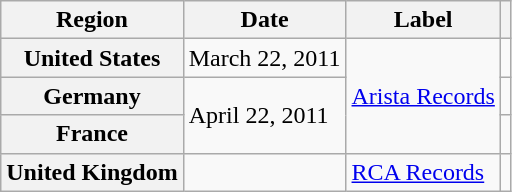<table class="wikitable plainrowheaders">
<tr>
<th scope="col">Region</th>
<th scope="col">Date</th>
<th scope="col">Label</th>
<th scope="col"></th>
</tr>
<tr>
<th scope="row">United States</th>
<td>March 22, 2011</td>
<td rowspan=3><a href='#'>Arista Records</a></td>
<td></td>
</tr>
<tr>
<th scope="row">Germany</th>
<td rowspan="2">April 22, 2011</td>
<td></td>
</tr>
<tr>
<th scope="row">France</th>
<td></td>
</tr>
<tr>
<th scope="row">United Kingdom</th>
<td></td>
<td><a href='#'>RCA Records</a></td>
<td></td>
</tr>
</table>
